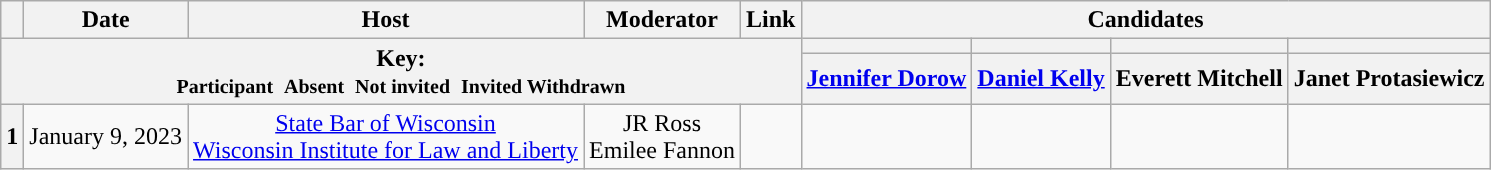<table class="wikitable" style="text-align:center;">
<tr>
<th scope="col"></th>
<th scope="col">Date</th>
<th scope="col">Host</th>
<th scope="col">Moderator</th>
<th scope="col">Link</th>
<th scope="col" colspan="4">Candidates</th>
</tr>
<tr>
<th colspan="5" rowspan="2">Key:<br> <small>Participant </small>  <small>Absent </small>  <small>Not invited </small>  <small>Invited  Withdrawn</small></th>
<th scope="col" style="background:"></th>
<th scope="col" style="background:"></th>
<th scope="col" style="background:"></th>
<th scope="col" style="background:"></th>
</tr>
<tr>
<th scope="col"><a href='#'>Jennifer Dorow</a></th>
<th scope="col"><a href='#'>Daniel Kelly</a></th>
<th scope="col">Everett Mitchell</th>
<th scope="col">Janet Protasiewicz</th>
</tr>
<tr>
<th>1</th>
<td style="white-space:nowrap;">January 9, 2023</td>
<td style="white-space:nowrap;"><a href='#'>State Bar of Wisconsin</a><br><a href='#'>Wisconsin Institute for Law and Liberty</a></td>
<td style="white-space:nowrap;">JR Ross<br>Emilee Fannon</td>
<td style="white-space:nowrap;"></td>
<td></td>
<td></td>
<td></td>
<td></td>
</tr>
</table>
